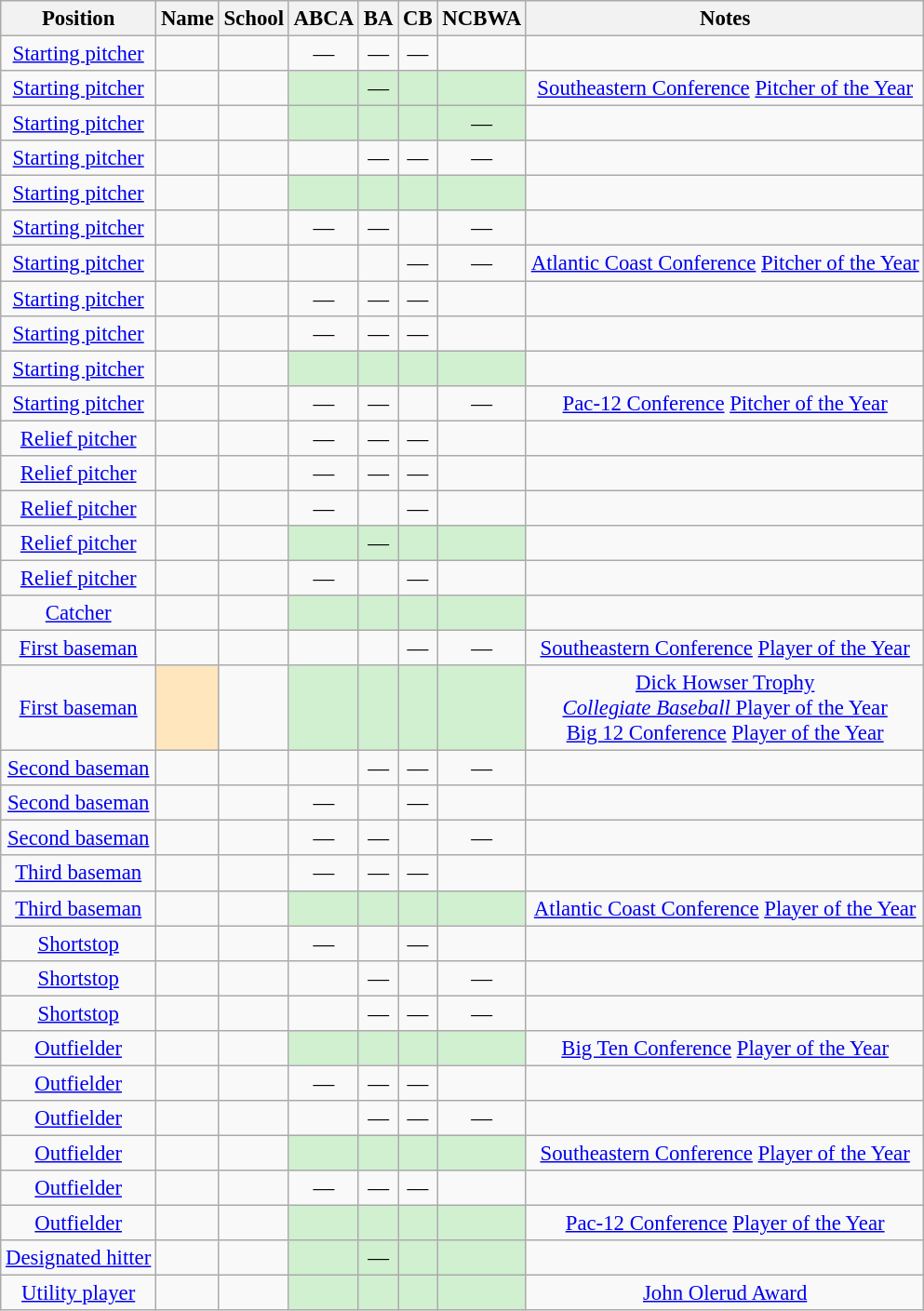<table class="wikitable sortable" style="font-size:95%; text-align: center;">
<tr>
<th>Position</th>
<th>Name</th>
<th>School</th>
<th>ABCA</th>
<th>BA</th>
<th>CB</th>
<th>NCBWA</th>
<th class="unsortable">Notes</th>
</tr>
<tr>
<td><a href='#'>Starting pitcher</a></td>
<td style="text-align:center"></td>
<td style=><strong><a href='#'></a></strong></td>
<td>—</td>
<td>—</td>
<td>—</td>
<td></td>
<td></td>
</tr>
<tr>
<td><a href='#'>Starting pitcher</a></td>
<td style="text-align:center"></td>
<td style=><strong><a href='#'></a></strong></td>
<td style="background:#d0f0d0;"></td>
<td style="background:#d0f0d0;">—</td>
<td style="background:#d0f0d0;"></td>
<td style="background:#d0f0d0;"></td>
<td><a href='#'>Southeastern Conference</a> <a href='#'>Pitcher of the Year</a></td>
</tr>
<tr>
<td><a href='#'>Starting pitcher</a></td>
<td style="text-align:center"></td>
<td style=><strong><a href='#'></a></strong></td>
<td style="background:#d0f0d0;"></td>
<td style="background:#d0f0d0;"></td>
<td style="background:#d0f0d0;"></td>
<td style="background:#d0f0d0;">—</td>
<td></td>
</tr>
<tr>
<td><a href='#'>Starting pitcher</a></td>
<td style="text-align:center"></td>
<td style=><strong></strong></td>
<td></td>
<td>—</td>
<td>—</td>
<td>—</td>
<td></td>
</tr>
<tr>
<td><a href='#'>Starting pitcher</a></td>
<td style="text-align:center"></td>
<td style=><strong><a href='#'></a></strong></td>
<td style="background:#d0f0d0;"></td>
<td style="background:#d0f0d0;"></td>
<td style="background:#d0f0d0;"></td>
<td style="background:#d0f0d0;"></td>
<td></td>
</tr>
<tr>
<td><a href='#'>Starting pitcher</a></td>
<td style="text-align:center"></td>
<td style=><strong><a href='#'></a></strong></td>
<td>—</td>
<td>—</td>
<td></td>
<td>—</td>
<td></td>
</tr>
<tr>
<td><a href='#'>Starting pitcher</a></td>
<td style="text-align:center"></td>
<td style=><strong></strong></td>
<td></td>
<td></td>
<td>—</td>
<td>—</td>
<td><a href='#'>Atlantic Coast Conference</a> <a href='#'>Pitcher of the Year</a></td>
</tr>
<tr>
<td><a href='#'>Starting pitcher</a></td>
<td style="text-align:center"></td>
<td style=><strong><a href='#'></a></strong></td>
<td>—</td>
<td>—</td>
<td>—</td>
<td></td>
<td></td>
</tr>
<tr>
<td><a href='#'>Starting pitcher</a></td>
<td style="text-align:center"></td>
<td style=><strong><a href='#'></a></strong></td>
<td>—</td>
<td>—</td>
<td>—</td>
<td></td>
<td></td>
</tr>
<tr>
<td><a href='#'>Starting pitcher</a></td>
<td style="text-align:center"></td>
<td style=><strong></strong></td>
<td style="background:#d0f0d0;"></td>
<td style="background:#d0f0d0;"></td>
<td style="background:#d0f0d0;"></td>
<td style="background:#d0f0d0;"></td>
<td></td>
</tr>
<tr>
<td><a href='#'>Starting pitcher</a></td>
<td style="text-align:center"></td>
<td style=><strong><a href='#'></a></strong></td>
<td>—</td>
<td>—</td>
<td></td>
<td>—</td>
<td><a href='#'>Pac-12 Conference</a> <a href='#'>Pitcher of the Year</a></td>
</tr>
<tr>
<td><a href='#'>Relief pitcher</a></td>
<td style="text-align:center"></td>
<td style=><strong><a href='#'></a></strong></td>
<td>—</td>
<td>—</td>
<td>—</td>
<td></td>
<td></td>
</tr>
<tr>
<td><a href='#'>Relief pitcher</a></td>
<td style="text-align:center"></td>
<td style=><strong><a href='#'></a></strong></td>
<td>—</td>
<td>—</td>
<td>—</td>
<td></td>
<td></td>
</tr>
<tr>
<td><a href='#'>Relief pitcher</a></td>
<td style="text-align:center"></td>
<td style=><strong><a href='#'></a></strong></td>
<td>—</td>
<td></td>
<td>—</td>
<td></td>
<td></td>
</tr>
<tr>
<td><a href='#'>Relief pitcher</a></td>
<td style="text-align:center"></td>
<td style=><strong><a href='#'></a></strong></td>
<td style="background:#d0f0d0;"></td>
<td style="background:#d0f0d0;">—</td>
<td style="background:#d0f0d0;"></td>
<td style="background:#d0f0d0;"></td>
<td></td>
</tr>
<tr>
<td><a href='#'>Relief pitcher</a></td>
<td style="text-align:center"></td>
<td style=><strong><a href='#'></a></strong></td>
<td>—</td>
<td></td>
<td>—</td>
<td></td>
<td></td>
</tr>
<tr>
<td><a href='#'>Catcher</a></td>
<td style="text-align:center"></td>
<td style=><strong></strong></td>
<td style="background:#d0f0d0;"></td>
<td style="background:#d0f0d0;"></td>
<td style="background:#d0f0d0;"></td>
<td style="background:#d0f0d0;"></td>
<td></td>
</tr>
<tr>
<td><a href='#'>First baseman</a></td>
<td style="text-align:center"></td>
<td style=><strong><a href='#'></a></strong></td>
<td></td>
<td></td>
<td>—</td>
<td>—</td>
<td><a href='#'>Southeastern Conference</a> <a href='#'>Player of the Year</a></td>
</tr>
<tr>
<td><a href='#'>First baseman</a></td>
<td style="text-align:center; background:#ffe6bd"></td>
<td style=><strong><a href='#'></a></strong></td>
<td style="background:#d0f0d0;"></td>
<td style="background:#d0f0d0;"></td>
<td style="background:#d0f0d0;"></td>
<td style="background:#d0f0d0;"></td>
<td><a href='#'>Dick Howser Trophy</a> <br> <a href='#'><em>Collegiate Baseball</em> Player of the Year</a> <br> <a href='#'>Big 12 Conference</a> <a href='#'>Player of the Year</a></td>
</tr>
<tr>
<td><a href='#'>Second baseman</a></td>
<td style="text-align:center"></td>
<td style=><strong><a href='#'></a></strong></td>
<td></td>
<td>—</td>
<td>—</td>
<td>—</td>
<td></td>
</tr>
<tr>
<td><a href='#'>Second baseman</a></td>
<td style="text-align:center"></td>
<td style=><strong><a href='#'></a></strong></td>
<td>—</td>
<td></td>
<td>—</td>
<td></td>
<td></td>
</tr>
<tr>
<td><a href='#'>Second baseman</a></td>
<td style="text-align:center"></td>
<td style=><strong></strong></td>
<td>—</td>
<td>—</td>
<td></td>
<td>—</td>
<td></td>
</tr>
<tr>
<td><a href='#'>Third baseman</a></td>
<td style="text-align:center"></td>
<td style=><strong><a href='#'></a></strong></td>
<td>—</td>
<td>—</td>
<td>—</td>
<td></td>
<td></td>
</tr>
<tr>
<td><a href='#'>Third baseman</a></td>
<td style="text-align:center"></td>
<td style=><strong><a href='#'></a></strong></td>
<td style="background:#d0f0d0;"></td>
<td style="background:#d0f0d0;"></td>
<td style="background:#d0f0d0;"></td>
<td style="background:#d0f0d0;"></td>
<td><a href='#'>Atlantic Coast Conference</a> <a href='#'>Player of the Year</a></td>
</tr>
<tr>
<td><a href='#'>Shortstop</a></td>
<td style="text-align:center"></td>
<td style=><strong><a href='#'></a></strong></td>
<td>—</td>
<td></td>
<td>—</td>
<td></td>
<td></td>
</tr>
<tr>
<td><a href='#'>Shortstop</a></td>
<td style="text-align:center"></td>
<td style=><strong></strong></td>
<td></td>
<td>—</td>
<td></td>
<td>—</td>
<td></td>
</tr>
<tr>
<td><a href='#'>Shortstop</a></td>
<td style="text-align:center"></td>
<td style=><strong><a href='#'></a></strong></td>
<td></td>
<td>—</td>
<td>—</td>
<td>—</td>
<td></td>
</tr>
<tr>
<td><a href='#'>Outfielder</a></td>
<td style="text-align:center"></td>
<td style=><strong><a href='#'></a></strong></td>
<td style="background:#d0f0d0;"></td>
<td style="background:#d0f0d0;"></td>
<td style="background:#d0f0d0;"></td>
<td style="background:#d0f0d0;"></td>
<td><a href='#'>Big Ten Conference</a> <a href='#'>Player of the Year</a></td>
</tr>
<tr>
<td><a href='#'>Outfielder</a></td>
<td style="text-align:center"></td>
<td style=><strong><a href='#'></a></strong></td>
<td>—</td>
<td>—</td>
<td>—</td>
<td></td>
<td></td>
</tr>
<tr>
<td><a href='#'>Outfielder</a></td>
<td style="text-align:center"></td>
<td style=><strong><a href='#'></a></strong></td>
<td></td>
<td>—</td>
<td>—</td>
<td>—</td>
<td></td>
</tr>
<tr>
<td><a href='#'>Outfielder</a></td>
<td style="text-align:center"></td>
<td style=><strong><a href='#'></a></strong></td>
<td style="background:#d0f0d0;"></td>
<td style="background:#d0f0d0;"></td>
<td style="background:#d0f0d0;"></td>
<td style="background:#d0f0d0;"></td>
<td><a href='#'>Southeastern Conference</a> <a href='#'>Player of the Year</a></td>
</tr>
<tr>
<td><a href='#'>Outfielder</a></td>
<td style="text-align:center"></td>
<td style=><strong><a href='#'></a></strong></td>
<td>—</td>
<td>—</td>
<td>—</td>
<td></td>
<td></td>
</tr>
<tr>
<td><a href='#'>Outfielder</a></td>
<td style="text-align:center"></td>
<td style=><strong><a href='#'></a></strong></td>
<td style="background:#d0f0d0;"></td>
<td style="background:#d0f0d0;"></td>
<td style="background:#d0f0d0;"></td>
<td style="background:#d0f0d0;"></td>
<td><a href='#'>Pac-12 Conference</a> <a href='#'>Player of the Year</a></td>
</tr>
<tr>
<td><a href='#'>Designated hitter</a></td>
<td style="text-align:center"></td>
<td style=><strong></strong></td>
<td style="background:#d0f0d0;"></td>
<td style="background:#d0f0d0;">—</td>
<td style="background:#d0f0d0;"></td>
<td style="background:#d0f0d0;"></td>
<td></td>
</tr>
<tr>
<td><a href='#'>Utility player</a></td>
<td style="text-align:center"></td>
<td style=><strong></strong></td>
<td style="background:#d0f0d0;"></td>
<td style="background:#d0f0d0;"></td>
<td style="background:#d0f0d0;"></td>
<td style="background:#d0f0d0;"></td>
<td><a href='#'>John Olerud Award</a></td>
</tr>
</table>
